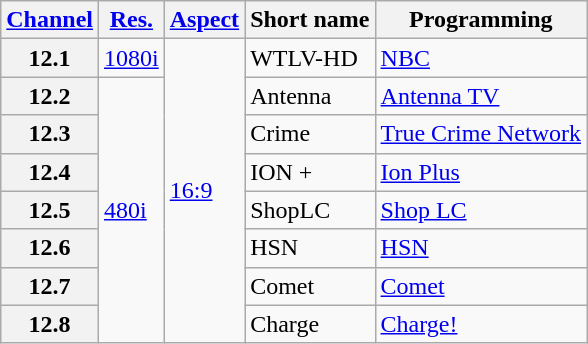<table class="wikitable">
<tr>
<th scope = "col"><a href='#'>Channel</a></th>
<th scope = "col"><a href='#'>Res.</a></th>
<th scope = "col"><a href='#'>Aspect</a></th>
<th scope = "col">Short name</th>
<th scope = "col">Programming</th>
</tr>
<tr>
<th scope = "row">12.1</th>
<td><a href='#'>1080i</a></td>
<td rowspan=8><a href='#'>16:9</a></td>
<td>WTLV-HD</td>
<td><a href='#'>NBC</a></td>
</tr>
<tr>
<th scope = "row">12.2</th>
<td rowspan=7><a href='#'>480i</a></td>
<td>Antenna</td>
<td><a href='#'>Antenna TV</a></td>
</tr>
<tr>
<th scope = "row">12.3</th>
<td>Crime</td>
<td><a href='#'>True Crime Network</a></td>
</tr>
<tr>
<th scope = "row">12.4</th>
<td>ION +</td>
<td><a href='#'>Ion Plus</a></td>
</tr>
<tr>
<th scope = "row">12.5</th>
<td>ShopLC</td>
<td><a href='#'>Shop LC</a></td>
</tr>
<tr>
<th scope = "row">12.6</th>
<td>HSN</td>
<td><a href='#'>HSN</a></td>
</tr>
<tr>
<th scope = "row">12.7</th>
<td>Comet</td>
<td><a href='#'>Comet</a></td>
</tr>
<tr>
<th scope = "row">12.8</th>
<td>Charge</td>
<td><a href='#'>Charge!</a></td>
</tr>
</table>
